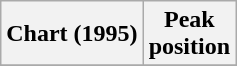<table class="wikitable">
<tr>
<th>Chart (1995)</th>
<th>Peak<br>position</th>
</tr>
<tr>
</tr>
</table>
